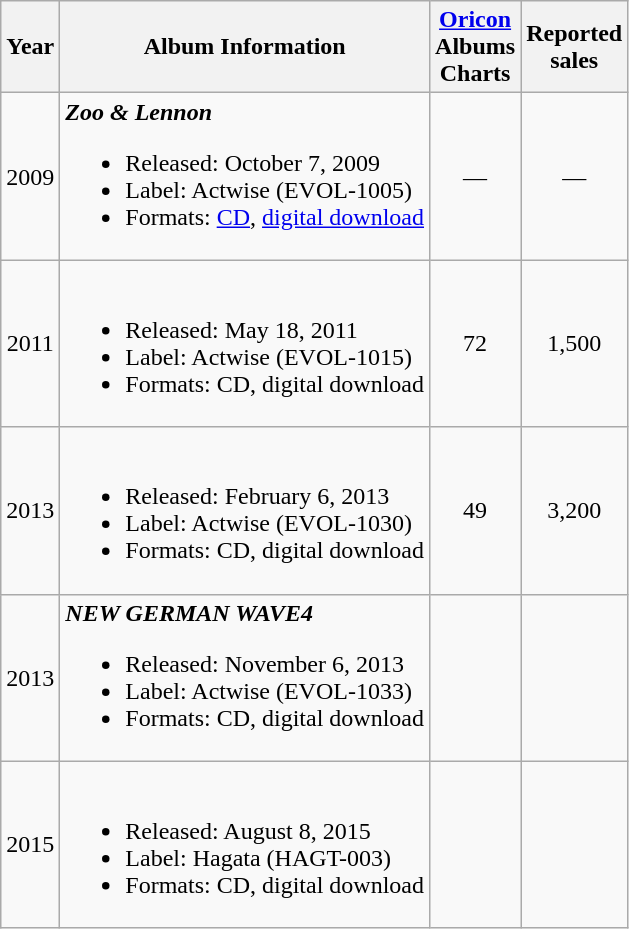<table class="wikitable">
<tr>
<th rowspan="1">Year</th>
<th rowspan="1">Album Information</th>
<th colspan="1"><a href='#'>Oricon</a><br>Albums<br>Charts<br></th>
<th colspan="1">Reported<br>sales<br></th>
</tr>
<tr>
<td align="center">2009</td>
<td><strong><em>Zoo & Lennon</em></strong><br><ul><li>Released: October 7, 2009</li><li>Label: Actwise (EVOL-1005)</li><li>Formats: <a href='#'>CD</a>, <a href='#'>digital download</a></li></ul></td>
<td align="center">—</td>
<td align="center">—</td>
</tr>
<tr>
<td align="center">2011</td>
<td><br><ul><li>Released: May 18, 2011</li><li>Label: Actwise (EVOL-1015)</li><li>Formats: CD, digital download</li></ul></td>
<td align="center">72</td>
<td align="center">1,500</td>
</tr>
<tr>
<td align="center">2013</td>
<td><br><ul><li>Released: February 6, 2013</li><li>Label: Actwise (EVOL-1030)</li><li>Formats: CD, digital download</li></ul></td>
<td align="center">49</td>
<td align="center">3,200</td>
</tr>
<tr>
<td align="center">2013</td>
<td><strong><em>NEW GERMAN WAVE4</em></strong><br><ul><li>Released: November 6, 2013</li><li>Label: Actwise (EVOL-1033)</li><li>Formats: CD, digital download</li></ul></td>
<td align="center"></td>
<td align="center"></td>
</tr>
<tr>
<td align="center">2015</td>
<td><br><ul><li>Released: August 8, 2015</li><li>Label: Hagata (HAGT-003)</li><li>Formats: CD, digital download</li></ul></td>
<td align="center"></td>
<td align="center"></td>
</tr>
</table>
